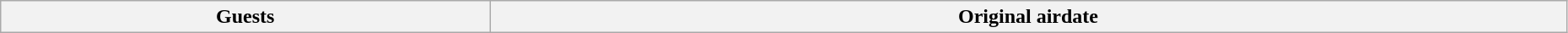<table class="wikitable plainrowheaders" style="width:98%;">
<tr>
<th>Guests</th>
<th>Original airdate<br>












</th>
</tr>
</table>
